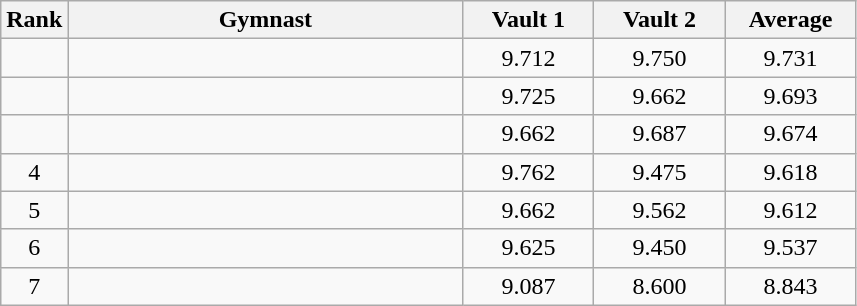<table class="wikitable" style="text-align:center">
<tr>
<th>Rank</th>
<th style="width:16em">Gymnast</th>
<th style="width:5em">Vault 1</th>
<th style="width:5em">Vault 2</th>
<th style="width:5em">Average</th>
</tr>
<tr>
<td></td>
<td align=left></td>
<td>9.712</td>
<td>9.750</td>
<td>9.731</td>
</tr>
<tr>
<td></td>
<td align=left></td>
<td>9.725</td>
<td>9.662</td>
<td>9.693</td>
</tr>
<tr>
<td></td>
<td align=left></td>
<td>9.662</td>
<td>9.687</td>
<td>9.674</td>
</tr>
<tr>
<td>4</td>
<td align=left></td>
<td>9.762</td>
<td>9.475</td>
<td>9.618</td>
</tr>
<tr>
<td>5</td>
<td align=left></td>
<td>9.662</td>
<td>9.562</td>
<td>9.612</td>
</tr>
<tr>
<td>6</td>
<td align=left></td>
<td>9.625</td>
<td>9.450</td>
<td>9.537</td>
</tr>
<tr>
<td>7</td>
<td align=left></td>
<td>9.087</td>
<td>8.600</td>
<td>8.843</td>
</tr>
</table>
